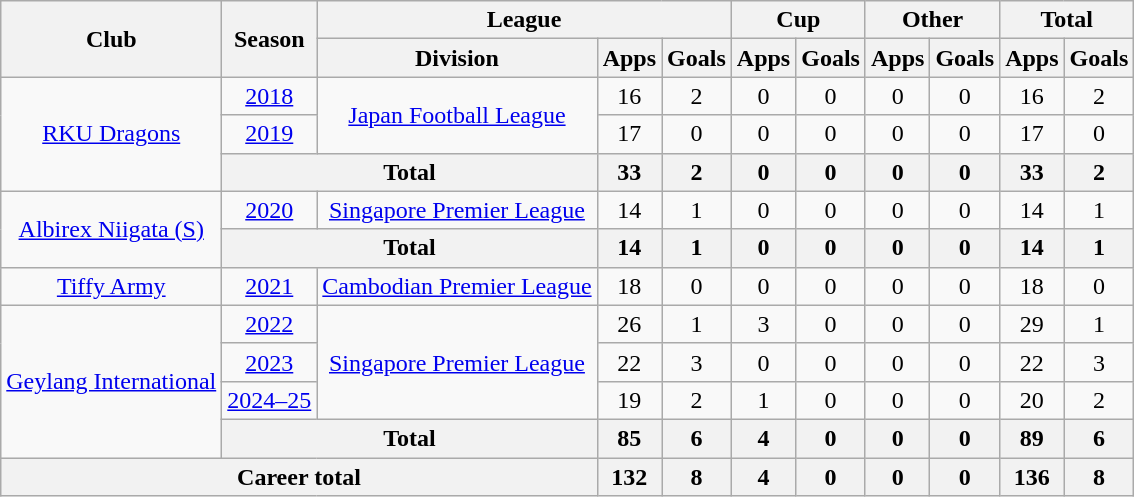<table class="wikitable" style="text-align: center">
<tr>
<th rowspan="2">Club</th>
<th rowspan="2">Season</th>
<th colspan="3">League</th>
<th colspan="2">Cup</th>
<th colspan="2">Other</th>
<th colspan="2">Total</th>
</tr>
<tr>
<th>Division</th>
<th>Apps</th>
<th>Goals</th>
<th>Apps</th>
<th>Goals</th>
<th>Apps</th>
<th>Goals</th>
<th>Apps</th>
<th>Goals</th>
</tr>
<tr>
<td rowspan="3"><a href='#'>RKU Dragons</a></td>
<td><a href='#'>2018</a></td>
<td rowspan="2"><a href='#'>Japan Football League</a></td>
<td>16</td>
<td>2</td>
<td>0</td>
<td>0</td>
<td>0</td>
<td>0</td>
<td>16</td>
<td>2</td>
</tr>
<tr>
<td><a href='#'>2019</a></td>
<td>17</td>
<td>0</td>
<td>0</td>
<td>0</td>
<td>0</td>
<td>0</td>
<td>17</td>
<td>0</td>
</tr>
<tr>
<th colspan=2>Total</th>
<th>33</th>
<th>2</th>
<th>0</th>
<th>0</th>
<th>0</th>
<th>0</th>
<th>33</th>
<th>2</th>
</tr>
<tr>
<td rowspan="2"><a href='#'>Albirex Niigata (S)</a></td>
<td><a href='#'>2020</a></td>
<td><a href='#'>Singapore Premier League</a></td>
<td>14</td>
<td>1</td>
<td>0</td>
<td>0</td>
<td>0</td>
<td>0</td>
<td>14</td>
<td>1</td>
</tr>
<tr>
<th colspan=2>Total</th>
<th>14</th>
<th>1</th>
<th>0</th>
<th>0</th>
<th>0</th>
<th>0</th>
<th>14</th>
<th>1</th>
</tr>
<tr>
<td><a href='#'>Tiffy Army</a></td>
<td><a href='#'>2021</a></td>
<td><a href='#'>Cambodian Premier League</a></td>
<td>18</td>
<td>0</td>
<td>0</td>
<td>0</td>
<td>0</td>
<td>0</td>
<td>18</td>
<td>0</td>
</tr>
<tr>
<td rowspan="4"><a href='#'>Geylang International</a></td>
<td><a href='#'>2022</a></td>
<td rowspan="3"><a href='#'>Singapore Premier League</a></td>
<td>26</td>
<td>1</td>
<td>3</td>
<td>0</td>
<td>0</td>
<td>0</td>
<td>29</td>
<td>1</td>
</tr>
<tr>
<td><a href='#'>2023</a></td>
<td>22</td>
<td>3</td>
<td>0</td>
<td>0</td>
<td>0</td>
<td>0</td>
<td>22</td>
<td>3</td>
</tr>
<tr>
<td><a href='#'>2024–25</a></td>
<td>19</td>
<td>2</td>
<td>1</td>
<td>0</td>
<td>0</td>
<td>0</td>
<td>20</td>
<td>2</td>
</tr>
<tr>
<th colspan=2>Total</th>
<th>85</th>
<th>6</th>
<th>4</th>
<th>0</th>
<th>0</th>
<th>0</th>
<th>89</th>
<th>6</th>
</tr>
<tr>
<th colspan=3>Career total</th>
<th>132</th>
<th>8</th>
<th>4</th>
<th>0</th>
<th>0</th>
<th>0</th>
<th>136</th>
<th>8</th>
</tr>
</table>
